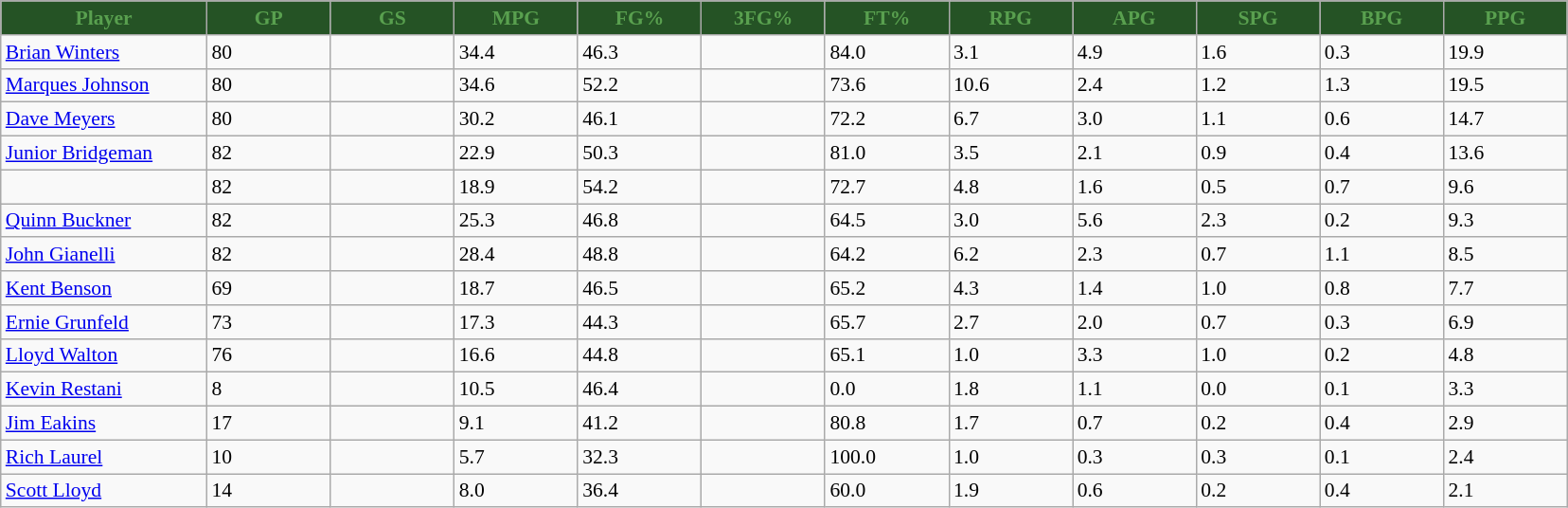<table class="wikitable sortable" style="font-size: 90%">
<tr>
<th style="background:#255325; color:#59A04F" width="10%">Player</th>
<th style="background:#255325; color:#59A04F" width="6%">GP</th>
<th style="background:#255325; color:#59A04F" width="6%">GS</th>
<th style="background:#255325; color:#59A04F" width="6%">MPG</th>
<th style="background:#255325; color:#59A04F" width="6%">FG%</th>
<th style="background:#255325; color:#59A04F" width="6%">3FG%</th>
<th style="background:#255325; color:#59A04F" width="6%">FT%</th>
<th style="background:#255325; color:#59A04F" width="6%">RPG</th>
<th style="background:#255325; color:#59A04F" width="6%">APG</th>
<th style="background:#255325; color:#59A04F" width="6%">SPG</th>
<th style="background:#255325; color:#59A04F" width="6%">BPG</th>
<th style="background:#255325; color:#59A04F" width="6%">PPG</th>
</tr>
<tr>
<td><a href='#'>Brian Winters</a></td>
<td>80</td>
<td></td>
<td>34.4</td>
<td>46.3</td>
<td></td>
<td>84.0</td>
<td>3.1</td>
<td>4.9</td>
<td>1.6</td>
<td>0.3</td>
<td>19.9</td>
</tr>
<tr>
<td><a href='#'>Marques Johnson</a></td>
<td>80</td>
<td></td>
<td>34.6</td>
<td>52.2</td>
<td></td>
<td>73.6</td>
<td>10.6</td>
<td>2.4</td>
<td>1.2</td>
<td>1.3</td>
<td>19.5</td>
</tr>
<tr>
<td><a href='#'>Dave Meyers</a></td>
<td>80</td>
<td></td>
<td>30.2</td>
<td>46.1</td>
<td></td>
<td>72.2</td>
<td>6.7</td>
<td>3.0</td>
<td>1.1</td>
<td>0.6</td>
<td>14.7</td>
</tr>
<tr>
<td><a href='#'>Junior Bridgeman</a></td>
<td>82</td>
<td></td>
<td>22.9</td>
<td>50.3</td>
<td></td>
<td>81.0</td>
<td>3.5</td>
<td>2.1</td>
<td>0.9</td>
<td>0.4</td>
<td>13.6</td>
</tr>
<tr>
<td></td>
<td>82</td>
<td></td>
<td>18.9</td>
<td>54.2</td>
<td></td>
<td>72.7</td>
<td>4.8</td>
<td>1.6</td>
<td>0.5</td>
<td>0.7</td>
<td>9.6</td>
</tr>
<tr>
<td><a href='#'>Quinn Buckner</a></td>
<td>82</td>
<td></td>
<td>25.3</td>
<td>46.8</td>
<td></td>
<td>64.5</td>
<td>3.0</td>
<td>5.6</td>
<td>2.3</td>
<td>0.2</td>
<td>9.3</td>
</tr>
<tr>
<td><a href='#'>John Gianelli</a></td>
<td>82</td>
<td></td>
<td>28.4</td>
<td>48.8</td>
<td></td>
<td>64.2</td>
<td>6.2</td>
<td>2.3</td>
<td>0.7</td>
<td>1.1</td>
<td>8.5</td>
</tr>
<tr>
<td><a href='#'>Kent Benson</a></td>
<td>69</td>
<td></td>
<td>18.7</td>
<td>46.5</td>
<td></td>
<td>65.2</td>
<td>4.3</td>
<td>1.4</td>
<td>1.0</td>
<td>0.8</td>
<td>7.7</td>
</tr>
<tr>
<td><a href='#'>Ernie Grunfeld</a></td>
<td>73</td>
<td></td>
<td>17.3</td>
<td>44.3</td>
<td></td>
<td>65.7</td>
<td>2.7</td>
<td>2.0</td>
<td>0.7</td>
<td>0.3</td>
<td>6.9</td>
</tr>
<tr>
<td><a href='#'>Lloyd Walton</a></td>
<td>76</td>
<td></td>
<td>16.6</td>
<td>44.8</td>
<td></td>
<td>65.1</td>
<td>1.0</td>
<td>3.3</td>
<td>1.0</td>
<td>0.2</td>
<td>4.8</td>
</tr>
<tr>
<td><a href='#'>Kevin Restani</a></td>
<td>8</td>
<td></td>
<td>10.5</td>
<td>46.4</td>
<td></td>
<td>0.0</td>
<td>1.8</td>
<td>1.1</td>
<td>0.0</td>
<td>0.1</td>
<td>3.3</td>
</tr>
<tr>
<td><a href='#'>Jim Eakins</a></td>
<td>17</td>
<td></td>
<td>9.1</td>
<td>41.2</td>
<td></td>
<td>80.8</td>
<td>1.7</td>
<td>0.7</td>
<td>0.2</td>
<td>0.4</td>
<td>2.9</td>
</tr>
<tr>
<td><a href='#'>Rich Laurel</a></td>
<td>10</td>
<td></td>
<td>5.7</td>
<td>32.3</td>
<td></td>
<td>100.0</td>
<td>1.0</td>
<td>0.3</td>
<td>0.3</td>
<td>0.1</td>
<td>2.4</td>
</tr>
<tr>
<td><a href='#'>Scott Lloyd</a></td>
<td>14</td>
<td></td>
<td>8.0</td>
<td>36.4</td>
<td></td>
<td>60.0</td>
<td>1.9</td>
<td>0.6</td>
<td>0.2</td>
<td>0.4</td>
<td>2.1</td>
</tr>
</table>
